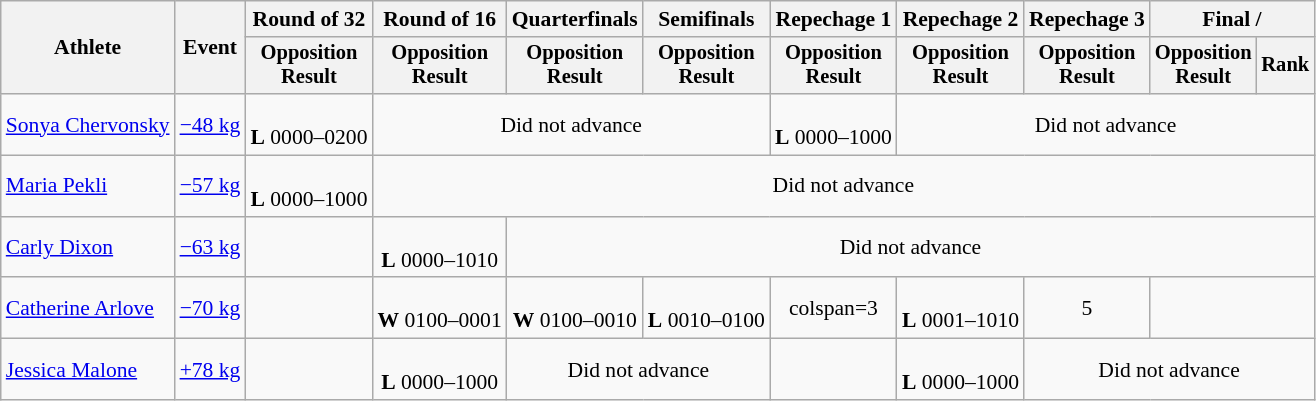<table class="wikitable" style="font-size:90%">
<tr>
<th rowspan="2">Athlete</th>
<th rowspan="2">Event</th>
<th>Round of 32</th>
<th>Round of 16</th>
<th>Quarterfinals</th>
<th>Semifinals</th>
<th>Repechage 1</th>
<th>Repechage 2</th>
<th>Repechage 3</th>
<th colspan=2>Final / </th>
</tr>
<tr style="font-size:95%">
<th>Opposition<br>Result</th>
<th>Opposition<br>Result</th>
<th>Opposition<br>Result</th>
<th>Opposition<br>Result</th>
<th>Opposition<br>Result</th>
<th>Opposition<br>Result</th>
<th>Opposition<br>Result</th>
<th>Opposition<br>Result</th>
<th>Rank</th>
</tr>
<tr align=center>
<td align=left><a href='#'>Sonya Chervonsky</a></td>
<td align=left><a href='#'>−48 kg</a></td>
<td><br><strong>L</strong> 0000–0200</td>
<td colspan=3>Did not advance</td>
<td><br><strong>L</strong> 0000–1000</td>
<td colspan=4>Did not advance</td>
</tr>
<tr align=center>
<td align=left><a href='#'>Maria Pekli</a></td>
<td align=left><a href='#'>−57 kg</a></td>
<td><br><strong>L</strong> 0000–1000</td>
<td colspan=8>Did not advance</td>
</tr>
<tr align=center>
<td align=left><a href='#'>Carly Dixon</a></td>
<td align=left><a href='#'>−63 kg</a></td>
<td></td>
<td><br><strong>L</strong> 0000–1010</td>
<td colspan=7>Did not advance</td>
</tr>
<tr align=center>
<td align=left><a href='#'>Catherine Arlove</a></td>
<td align=left><a href='#'>−70 kg</a></td>
<td></td>
<td><br><strong>W</strong> 0100–0001</td>
<td><br><strong>W</strong> 0100–0010</td>
<td><br><strong>L</strong> 0010–0100</td>
<td>colspan=3 </td>
<td><br><strong>L</strong> 0001–1010</td>
<td>5</td>
</tr>
<tr align=center>
<td align=left><a href='#'>Jessica Malone</a></td>
<td align=left><a href='#'>+78 kg</a></td>
<td></td>
<td><br><strong>L</strong> 0000–1000</td>
<td colspan=2>Did not advance</td>
<td></td>
<td><br><strong>L</strong> 0000–1000</td>
<td colspan=3>Did not advance</td>
</tr>
</table>
